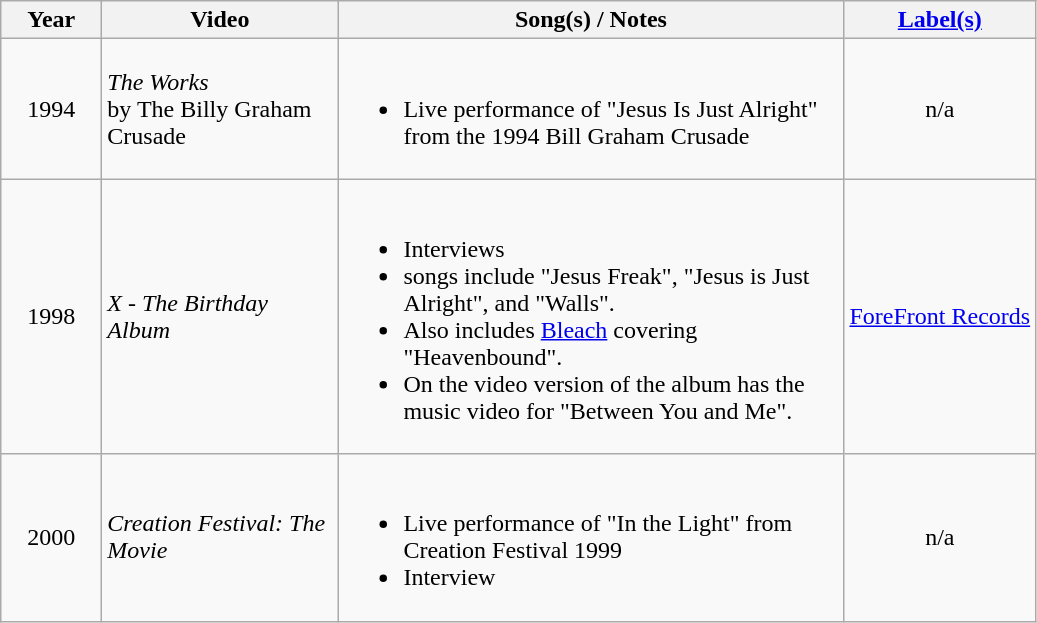<table class="wikitable">
<tr>
<th>Year</th>
<th>Video</th>
<th>Song(s) / Notes</th>
<th><a href='#'>Label(s)</a></th>
</tr>
<tr>
<td align="center" width=60>1994</td>
<td align="left" width = 150><em>The Works</em><br>by The Billy Graham Crusade</td>
<td align="left" width=330><br><ul><li>Live performance of "Jesus Is Just Alright" from the 1994 Bill Graham Crusade</li></ul></td>
<td align="center">n/a</td>
</tr>
<tr>
<td align="center">1998</td>
<td align="left"><em>X - The Birthday Album</em></td>
<td align="left"><br><ul><li>Interviews</li><li>songs include "Jesus Freak", "Jesus is Just Alright", and "Walls".</li><li>Also includes <a href='#'>Bleach</a> covering "Heavenbound".</li><li>On the video version of the album has the music video for "Between You and Me".</li></ul></td>
<td align="center"><a href='#'>ForeFront Records</a></td>
</tr>
<tr>
<td align="center">2000</td>
<td align="left"><em>Creation Festival: The Movie</em></td>
<td align="left"><br><ul><li>Live performance of "In the Light" from Creation Festival 1999</li><li>Interview</li></ul></td>
<td align="center">n/a</td>
</tr>
</table>
